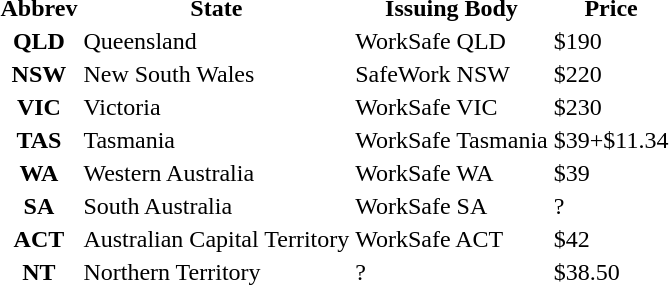<table>
<tr>
<th>Abbrev</th>
<th>State</th>
<th>Issuing Body</th>
<th>Price</th>
</tr>
<tr>
<th>QLD</th>
<td>Queensland</td>
<td>WorkSafe QLD</td>
<td>$190</td>
</tr>
<tr>
<th>NSW</th>
<td>New South Wales</td>
<td>SafeWork NSW</td>
<td>$220</td>
</tr>
<tr>
<th>VIC</th>
<td>Victoria</td>
<td>WorkSafe VIC</td>
<td>$230</td>
</tr>
<tr>
<th>TAS</th>
<td>Tasmania</td>
<td>WorkSafe Tasmania</td>
<td>$39+$11.34</td>
</tr>
<tr>
<th>WA</th>
<td>Western Australia</td>
<td>WorkSafe WA</td>
<td>$39</td>
</tr>
<tr>
<th>SA</th>
<td>South Australia</td>
<td>WorkSafe SA</td>
<td>?</td>
</tr>
<tr>
<th>ACT</th>
<td>Australian Capital Territory</td>
<td>WorkSafe ACT</td>
<td>$42 </td>
</tr>
<tr>
<th>NT</th>
<td>Northern Territory</td>
<td>?</td>
<td>$38.50</td>
</tr>
</table>
